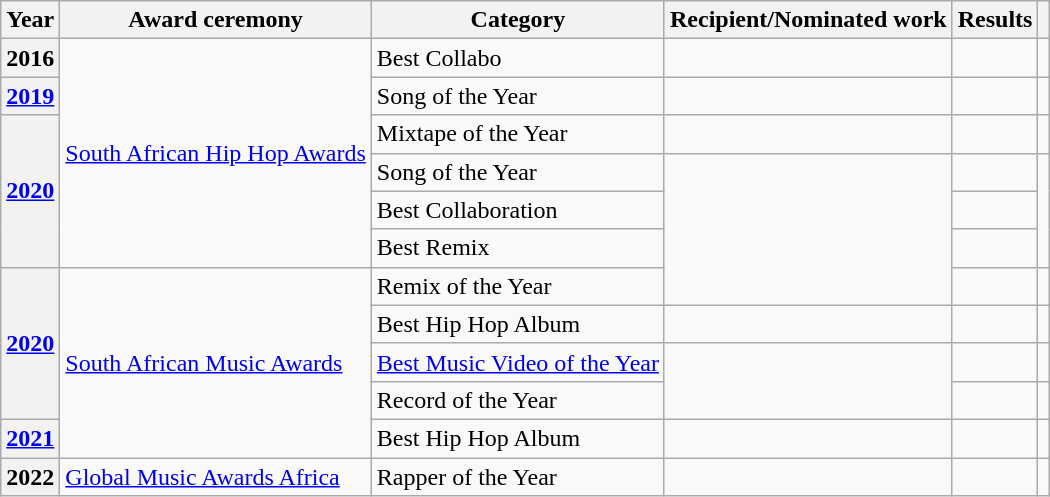<table class="wikitable plainrowheaders">
<tr>
<th>Year</th>
<th>Award ceremony</th>
<th>Category</th>
<th>Recipient/Nominated work</th>
<th>Results</th>
<th></th>
</tr>
<tr>
<th scope="row">2016</th>
<td rowspan="6"><a href='#'>South African Hip Hop Awards</a></td>
<td>Best Collabo</td>
<td></td>
<td></td>
<td></td>
</tr>
<tr>
<th scope="row"><a href='#'>2019</a></th>
<td>Song of the Year</td>
<td></td>
<td></td>
<td></td>
</tr>
<tr>
<th scope="row" rowspan="4"><a href='#'>2020</a></th>
<td>Mixtape of the Year</td>
<td></td>
<td></td>
<td></td>
</tr>
<tr>
<td>Song of the Year</td>
<td rowspan="4"></td>
<td></td>
<td rowspan="3"></td>
</tr>
<tr>
<td>Best Collaboration</td>
<td></td>
</tr>
<tr>
<td>Best Remix</td>
<td></td>
</tr>
<tr>
<th scope="row" rowspan="4"><a href='#'>2020</a></th>
<td rowspan="5"><a href='#'>South African Music Awards</a></td>
<td>Remix of the Year</td>
<td></td>
<td></td>
</tr>
<tr>
<td>Best Hip Hop Album</td>
<td></td>
<td></td>
<td></td>
</tr>
<tr>
<td><a href='#'>Best Music Video of the Year</a></td>
<td rowspan="2"></td>
<td></td>
<td></td>
</tr>
<tr>
<td>Record of the Year</td>
<td></td>
<td></td>
</tr>
<tr>
<th scope="row"><a href='#'>2021</a></th>
<td>Best Hip Hop Album</td>
<td></td>
<td></td>
<td></td>
</tr>
<tr>
<th scope="row">2022</th>
<td><a href='#'>Global Music Awards Africa</a></td>
<td>Rapper of the Year</td>
<td></td>
<td></td>
<td></td>
</tr>
</table>
